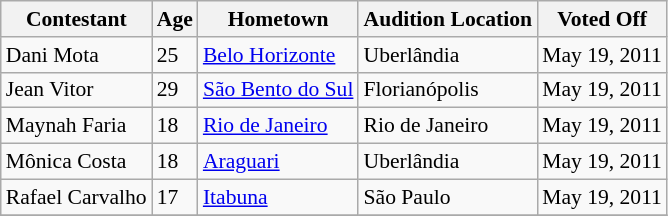<table class="wikitable" style="font-size: 90%;">
<tr>
<th>Contestant</th>
<th>Age</th>
<th>Hometown</th>
<th>Audition Location</th>
<th>Voted Off</th>
</tr>
<tr>
<td>Dani Mota</td>
<td>25</td>
<td><a href='#'>Belo Horizonte</a></td>
<td>Uberlândia</td>
<td>May 19, 2011</td>
</tr>
<tr>
<td>Jean Vitor</td>
<td>29</td>
<td><a href='#'>São Bento do Sul</a></td>
<td>Florianópolis</td>
<td>May 19, 2011</td>
</tr>
<tr>
<td>Maynah Faria</td>
<td>18</td>
<td><a href='#'>Rio de Janeiro</a></td>
<td>Rio de Janeiro</td>
<td>May 19, 2011</td>
</tr>
<tr>
<td>Mônica Costa</td>
<td>18</td>
<td><a href='#'>Araguari</a></td>
<td>Uberlândia</td>
<td>May 19, 2011</td>
</tr>
<tr>
<td>Rafael Carvalho</td>
<td>17</td>
<td><a href='#'>Itabuna</a></td>
<td>São Paulo</td>
<td>May 19, 2011</td>
</tr>
<tr>
</tr>
</table>
